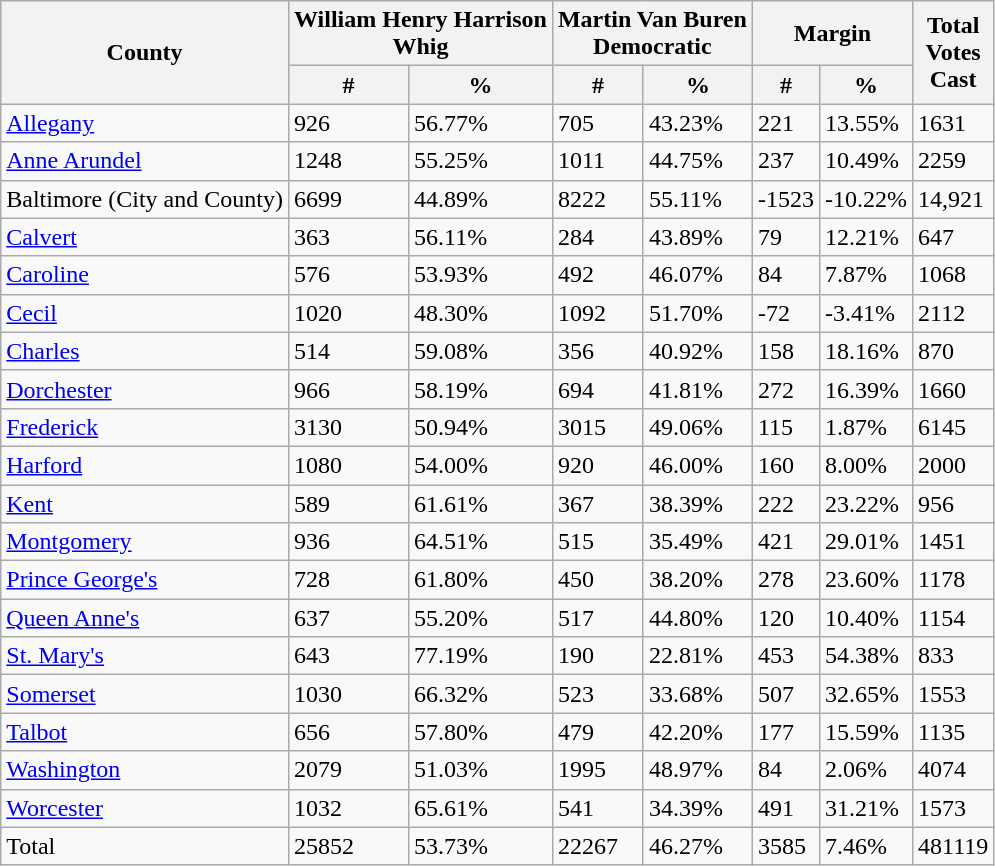<table class="wikitable sortable">
<tr>
<th rowspan="2">County</th>
<th colspan="2" >William Henry Harrison<br>Whig</th>
<th colspan="2" >Martin Van Buren<br>Democratic</th>
<th colspan="2">Margin</th>
<th rowspan="2">Total<br>Votes<br>Cast </th>
</tr>
<tr>
<th>#</th>
<th>%</th>
<th>#</th>
<th>%</th>
<th>#</th>
<th>%</th>
</tr>
<tr>
<td><a href='#'>Allegany</a></td>
<td>926</td>
<td>56.77%</td>
<td>705</td>
<td>43.23%</td>
<td>221</td>
<td>13.55%</td>
<td>1631</td>
</tr>
<tr>
<td><a href='#'>Anne Arundel</a></td>
<td>1248</td>
<td>55.25%</td>
<td>1011</td>
<td>44.75%</td>
<td>237</td>
<td>10.49%</td>
<td>2259</td>
</tr>
<tr>
<td>Baltimore (City and County)</td>
<td>6699</td>
<td>44.89%</td>
<td>8222</td>
<td>55.11%</td>
<td>-1523</td>
<td>-10.22%</td>
<td>14,921</td>
</tr>
<tr>
<td><a href='#'>Calvert</a></td>
<td>363</td>
<td>56.11%</td>
<td>284</td>
<td>43.89%</td>
<td>79</td>
<td>12.21%</td>
<td>647</td>
</tr>
<tr>
<td><a href='#'>Caroline</a></td>
<td>576</td>
<td>53.93%</td>
<td>492</td>
<td>46.07%</td>
<td>84</td>
<td>7.87%</td>
<td>1068</td>
</tr>
<tr>
<td><a href='#'>Cecil</a></td>
<td>1020</td>
<td>48.30%</td>
<td>1092</td>
<td>51.70%</td>
<td>-72</td>
<td>-3.41%</td>
<td>2112</td>
</tr>
<tr>
<td><a href='#'>Charles</a></td>
<td>514</td>
<td>59.08%</td>
<td>356</td>
<td>40.92%</td>
<td>158</td>
<td>18.16%</td>
<td>870</td>
</tr>
<tr>
<td><a href='#'>Dorchester</a></td>
<td>966</td>
<td>58.19%</td>
<td>694</td>
<td>41.81%</td>
<td>272</td>
<td>16.39%</td>
<td>1660</td>
</tr>
<tr>
<td><a href='#'>Frederick</a></td>
<td>3130</td>
<td>50.94%</td>
<td>3015</td>
<td>49.06%</td>
<td>115</td>
<td>1.87%</td>
<td>6145</td>
</tr>
<tr>
<td><a href='#'>Harford</a></td>
<td>1080</td>
<td>54.00%</td>
<td>920</td>
<td>46.00%</td>
<td>160</td>
<td>8.00%</td>
<td>2000</td>
</tr>
<tr>
<td><a href='#'>Kent</a></td>
<td>589</td>
<td>61.61%</td>
<td>367</td>
<td>38.39%</td>
<td>222</td>
<td>23.22%</td>
<td>956</td>
</tr>
<tr>
<td><a href='#'>Montgomery</a></td>
<td>936</td>
<td>64.51%</td>
<td>515</td>
<td>35.49%</td>
<td>421</td>
<td>29.01%</td>
<td>1451</td>
</tr>
<tr>
<td><a href='#'>Prince George's</a></td>
<td>728</td>
<td>61.80%</td>
<td>450</td>
<td>38.20%</td>
<td>278</td>
<td>23.60%</td>
<td>1178</td>
</tr>
<tr>
<td><a href='#'>Queen Anne's</a></td>
<td>637</td>
<td>55.20%</td>
<td>517</td>
<td>44.80%</td>
<td>120</td>
<td>10.40%</td>
<td>1154</td>
</tr>
<tr>
<td><a href='#'>St. Mary's</a></td>
<td>643</td>
<td>77.19%</td>
<td>190</td>
<td>22.81%</td>
<td>453</td>
<td>54.38%</td>
<td>833</td>
</tr>
<tr>
<td><a href='#'>Somerset</a></td>
<td>1030</td>
<td>66.32%</td>
<td>523</td>
<td>33.68%</td>
<td>507</td>
<td>32.65%</td>
<td>1553</td>
</tr>
<tr>
<td><a href='#'>Talbot</a></td>
<td>656</td>
<td>57.80%</td>
<td>479</td>
<td>42.20%</td>
<td>177</td>
<td>15.59%</td>
<td>1135</td>
</tr>
<tr>
<td><a href='#'>Washington</a></td>
<td>2079</td>
<td>51.03%</td>
<td>1995</td>
<td>48.97%</td>
<td>84</td>
<td>2.06%</td>
<td>4074</td>
</tr>
<tr>
<td><a href='#'>Worcester</a></td>
<td>1032</td>
<td>65.61%</td>
<td>541</td>
<td>34.39%</td>
<td>491</td>
<td>31.21%</td>
<td>1573</td>
</tr>
<tr>
<td>Total</td>
<td>25852</td>
<td>53.73%</td>
<td>22267</td>
<td>46.27%</td>
<td>3585</td>
<td>7.46%</td>
<td>481119</td>
</tr>
</table>
